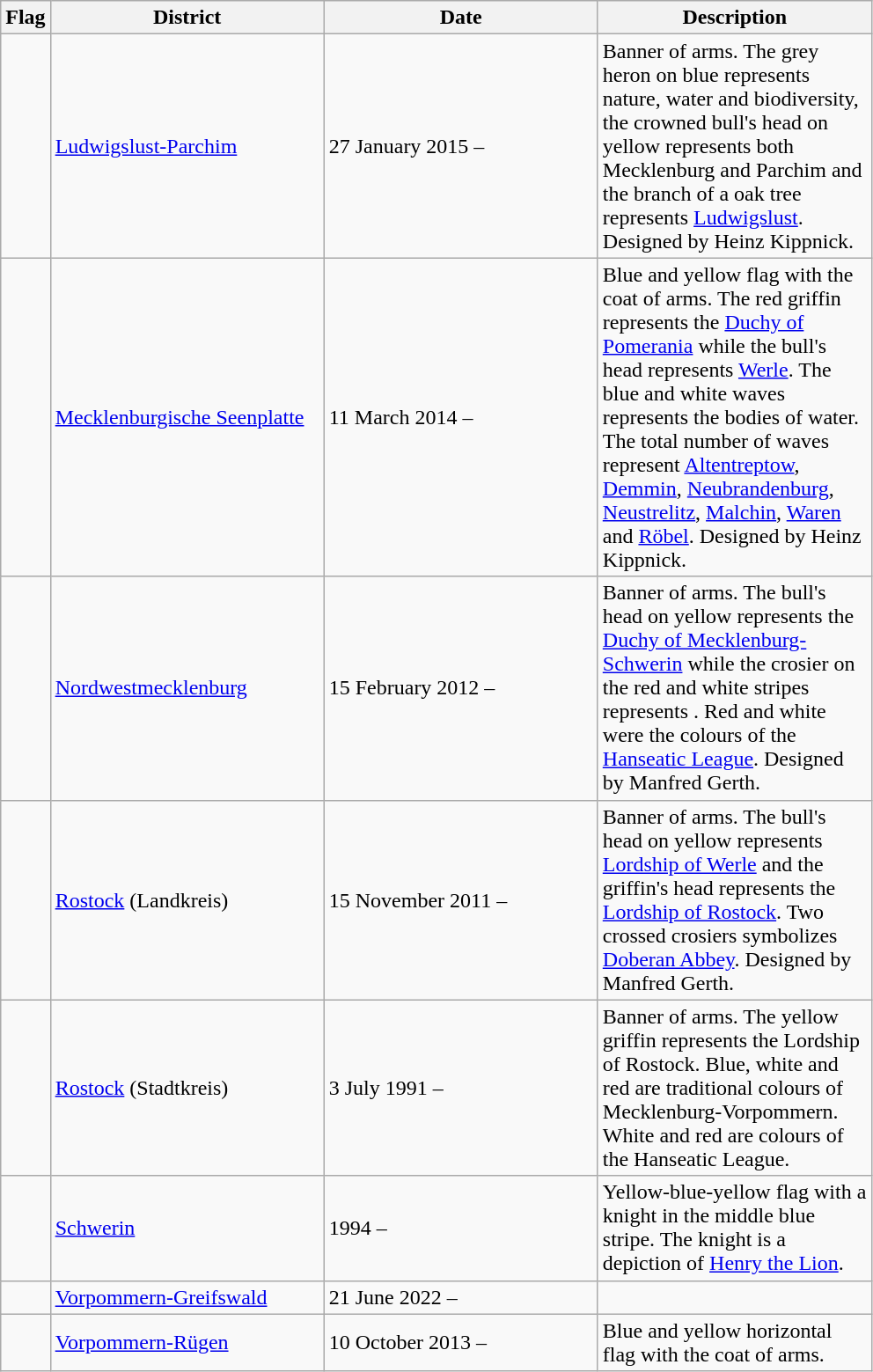<table class="wikitable">
<tr>
<th>Flag</th>
<th style="width:200px;">District</th>
<th style="width:200px;">Date</th>
<th style="width:200px;">Description</th>
</tr>
<tr>
<td></td>
<td><a href='#'>Ludwigslust-Parchim</a></td>
<td>27 January 2015 –</td>
<td>Banner of arms. The grey heron on blue represents nature, water and biodiversity, the crowned bull's head on yellow represents both Mecklenburg and Parchim and the branch of a oak tree represents <a href='#'>Ludwigslust</a>. Designed by Heinz Kippnick.</td>
</tr>
<tr>
<td></td>
<td><a href='#'>Mecklenburgische Seenplatte</a></td>
<td>11 March 2014 –</td>
<td>Blue and yellow flag with the coat of arms. The red griffin represents the <a href='#'>Duchy of Pomerania</a> while the bull's head represents <a href='#'>Werle</a>. The blue and white waves represents the bodies of water. The total number of waves represent <a href='#'>Altentreptow</a>, <a href='#'>Demmin</a>, <a href='#'>Neubrandenburg</a>, <a href='#'>Neustrelitz</a>, <a href='#'>Malchin</a>, <a href='#'>Waren</a> and <a href='#'>Röbel</a>. Designed by Heinz Kippnick.</td>
</tr>
<tr>
<td></td>
<td><a href='#'>Nordwestmecklenburg</a></td>
<td>15 February 2012 –</td>
<td>Banner of arms. The bull's head on yellow represents the <a href='#'>Duchy of Mecklenburg-Schwerin</a> while the crosier on the red and white stripes represents . Red and white were the colours of the <a href='#'>Hanseatic League</a>. Designed by Manfred Gerth.</td>
</tr>
<tr>
<td></td>
<td><a href='#'>Rostock</a> (Landkreis)</td>
<td>15 November 2011 –</td>
<td>Banner of arms. The bull's head on yellow represents <a href='#'>Lordship of Werle</a> and the griffin's head represents the <a href='#'>Lordship of Rostock</a>. Two crossed crosiers symbolizes <a href='#'>Doberan Abbey</a>. Designed by Manfred Gerth.</td>
</tr>
<tr>
<td></td>
<td><a href='#'>Rostock</a> (Stadtkreis)</td>
<td>3 July 1991 –</td>
<td>Banner of arms. The yellow griffin represents the Lordship of Rostock. Blue, white and red are traditional colours of Mecklenburg-Vorpommern. White and red are colours of the Hanseatic League.</td>
</tr>
<tr>
<td></td>
<td><a href='#'>Schwerin</a></td>
<td>1994 –</td>
<td>Yellow-blue-yellow flag with a knight in the middle blue stripe. The knight is a depiction of <a href='#'>Henry the Lion</a>.</td>
</tr>
<tr>
<td></td>
<td><a href='#'>Vorpommern-Greifswald</a></td>
<td>21 June 2022 –</td>
<td></td>
</tr>
<tr>
<td></td>
<td><a href='#'>Vorpommern-Rügen</a></td>
<td>10 October 2013 –</td>
<td>Blue and yellow horizontal flag with the coat of arms.</td>
</tr>
</table>
